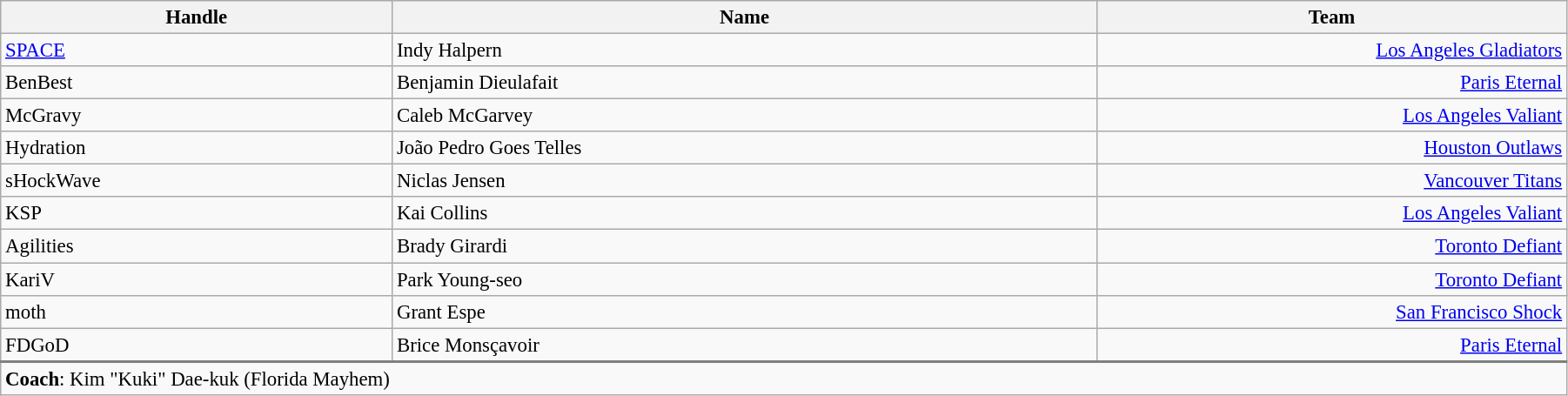<table class="wikitable" style="width:95%; font-size:95%">
<tr>
<th style="width:25%;" scope="col">Handle</th>
<th style="width:45%;" scope="col">Name</th>
<th style="width:30%;" scope="col">Team</th>
</tr>
<tr>
<td><a href='#'>SPACE</a></td>
<td>Indy Halpern</td>
<td align= right><a href='#'>Los Angeles Gladiators</a></td>
</tr>
<tr>
<td>BenBest</td>
<td>Benjamin Dieulafait</td>
<td align= right><a href='#'>Paris Eternal</a></td>
</tr>
<tr>
<td>McGravy</td>
<td>Caleb McGarvey</td>
<td align= right><a href='#'>Los Angeles Valiant</a></td>
</tr>
<tr>
<td>Hydration</td>
<td>João Pedro Goes Telles</td>
<td align= right><a href='#'>Houston Outlaws</a></td>
</tr>
<tr>
<td>sHockWave</td>
<td>Niclas Jensen</td>
<td align= right><a href='#'>Vancouver Titans</a></td>
</tr>
<tr>
<td>KSP</td>
<td>Kai Collins</td>
<td align= right><a href='#'>Los Angeles Valiant</a></td>
</tr>
<tr>
<td>Agilities</td>
<td>Brady Girardi</td>
<td align= right><a href='#'>Toronto Defiant</a></td>
</tr>
<tr>
<td>KariV</td>
<td>Park Young-seo</td>
<td align= right><a href='#'>Toronto Defiant</a></td>
</tr>
<tr>
<td>moth</td>
<td>Grant Espe</td>
<td align= right><a href='#'>San Francisco Shock</a></td>
</tr>
<tr>
<td>FDGoD</td>
<td>Brice Monsçavoir</td>
<td align= right><a href='#'>Paris Eternal</a></td>
</tr>
<tr>
<td colspan="3" style="border-top:2px solid grey;"><strong>Coach</strong>: Kim "Kuki" Dae-kuk (Florida Mayhem)</td>
</tr>
</table>
